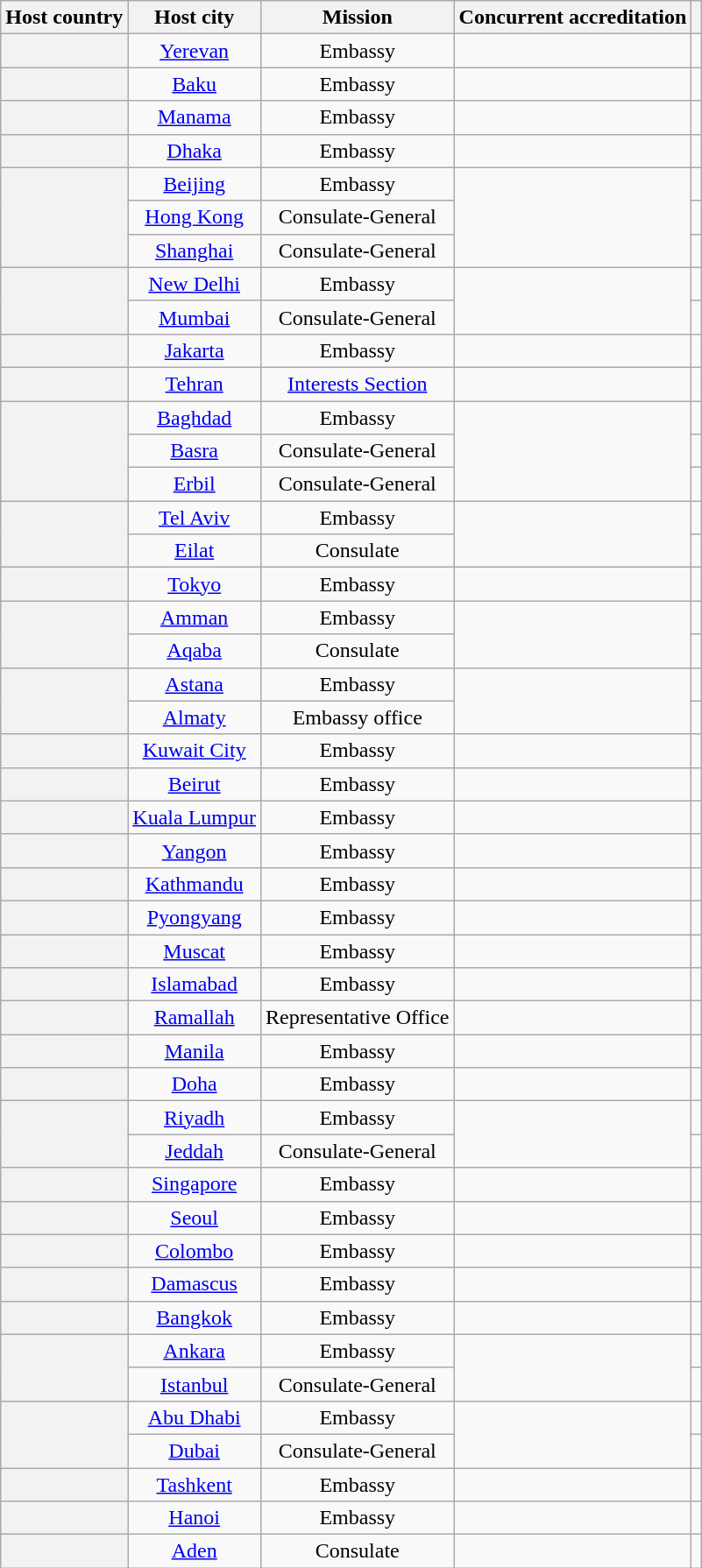<table class="wikitable plainrowheaders" style="text-align:center">
<tr>
<th scope="col">Host country</th>
<th scope="col">Host city</th>
<th scope="col">Mission</th>
<th scope="col">Concurrent accreditation</th>
<th scope="col"></th>
</tr>
<tr>
<th scope="row"></th>
<td><a href='#'>Yerevan</a></td>
<td>Embassy</td>
<td></td>
<td></td>
</tr>
<tr>
<th scope="row"></th>
<td><a href='#'>Baku</a></td>
<td>Embassy</td>
<td></td>
<td></td>
</tr>
<tr>
<th scope="row"></th>
<td><a href='#'>Manama</a></td>
<td>Embassy</td>
<td></td>
<td></td>
</tr>
<tr>
<th scope="row"></th>
<td><a href='#'>Dhaka</a></td>
<td>Embassy</td>
<td></td>
<td></td>
</tr>
<tr>
<th scope="row" rowspan="3"></th>
<td><a href='#'>Beijing</a></td>
<td>Embassy</td>
<td rowspan="3"></td>
<td></td>
</tr>
<tr>
<td><a href='#'>Hong Kong</a></td>
<td>Consulate-General</td>
<td></td>
</tr>
<tr>
<td><a href='#'>Shanghai</a></td>
<td>Consulate-General</td>
<td></td>
</tr>
<tr>
<th scope="row" rowspan="2"></th>
<td><a href='#'>New Delhi</a></td>
<td>Embassy</td>
<td rowspan="2"></td>
<td></td>
</tr>
<tr>
<td><a href='#'>Mumbai</a></td>
<td>Consulate-General</td>
<td></td>
</tr>
<tr>
<th scope="row"></th>
<td><a href='#'>Jakarta</a></td>
<td>Embassy</td>
<td></td>
<td></td>
</tr>
<tr>
<th scope="row"></th>
<td><a href='#'>Tehran</a></td>
<td><a href='#'>Interests Section</a></td>
<td></td>
<td></td>
</tr>
<tr>
<th scope="row" rowspan="3"></th>
<td><a href='#'>Baghdad</a></td>
<td>Embassy</td>
<td rowspan="3"></td>
<td></td>
</tr>
<tr>
<td><a href='#'>Basra</a></td>
<td>Consulate-General</td>
<td></td>
</tr>
<tr>
<td><a href='#'>Erbil</a></td>
<td>Consulate-General</td>
<td></td>
</tr>
<tr>
<th scope="row" rowspan="2"></th>
<td><a href='#'>Tel Aviv</a></td>
<td>Embassy</td>
<td rowspan="2"></td>
<td></td>
</tr>
<tr>
<td><a href='#'>Eilat</a></td>
<td>Consulate</td>
<td></td>
</tr>
<tr>
<th scope="row"></th>
<td><a href='#'>Tokyo</a></td>
<td>Embassy</td>
<td></td>
<td></td>
</tr>
<tr>
<th scope="row" rowspan="2"></th>
<td><a href='#'>Amman</a></td>
<td>Embassy</td>
<td rowspan="2"></td>
<td></td>
</tr>
<tr>
<td><a href='#'>Aqaba</a></td>
<td>Consulate</td>
<td></td>
</tr>
<tr>
<th scope="row" rowspan="2"></th>
<td><a href='#'>Astana</a></td>
<td>Embassy</td>
<td rowspan="2"></td>
<td></td>
</tr>
<tr>
<td><a href='#'>Almaty</a></td>
<td>Embassy office</td>
<td></td>
</tr>
<tr>
<th scope="row"></th>
<td><a href='#'>Kuwait City</a></td>
<td>Embassy</td>
<td></td>
<td></td>
</tr>
<tr>
<th scope="row"></th>
<td><a href='#'>Beirut</a></td>
<td>Embassy</td>
<td></td>
<td></td>
</tr>
<tr>
<th scope="row"></th>
<td><a href='#'>Kuala Lumpur</a></td>
<td>Embassy</td>
<td></td>
<td></td>
</tr>
<tr>
<th scope="row"></th>
<td><a href='#'>Yangon</a></td>
<td>Embassy</td>
<td></td>
<td></td>
</tr>
<tr>
<th scope="row"></th>
<td><a href='#'>Kathmandu</a></td>
<td>Embassy</td>
<td></td>
<td></td>
</tr>
<tr>
<th scope="row"></th>
<td><a href='#'>Pyongyang</a></td>
<td>Embassy</td>
<td></td>
<td></td>
</tr>
<tr>
<th scope="row"></th>
<td><a href='#'>Muscat</a></td>
<td>Embassy</td>
<td></td>
<td></td>
</tr>
<tr>
<th scope="row"></th>
<td><a href='#'>Islamabad</a></td>
<td>Embassy</td>
<td></td>
<td></td>
</tr>
<tr>
<th scope="row"></th>
<td><a href='#'>Ramallah</a></td>
<td>Representative Office</td>
<td></td>
<td></td>
</tr>
<tr>
<th scope="row"></th>
<td><a href='#'>Manila</a></td>
<td>Embassy</td>
<td></td>
<td></td>
</tr>
<tr>
<th scope="row"></th>
<td><a href='#'>Doha</a></td>
<td>Embassy</td>
<td></td>
<td></td>
</tr>
<tr>
<th scope="row" rowspan="2"></th>
<td><a href='#'>Riyadh</a></td>
<td>Embassy</td>
<td rowspan="2"></td>
<td></td>
</tr>
<tr>
<td><a href='#'>Jeddah</a></td>
<td>Consulate-General</td>
<td></td>
</tr>
<tr>
<th scope="row"></th>
<td><a href='#'>Singapore</a></td>
<td>Embassy</td>
<td></td>
<td></td>
</tr>
<tr>
<th scope="row"></th>
<td><a href='#'>Seoul</a></td>
<td>Embassy</td>
<td></td>
<td></td>
</tr>
<tr>
<th scope="row"></th>
<td><a href='#'>Colombo</a></td>
<td>Embassy</td>
<td></td>
<td></td>
</tr>
<tr>
<th scope="row"></th>
<td><a href='#'>Damascus</a></td>
<td>Embassy</td>
<td></td>
<td></td>
</tr>
<tr>
<th scope="row"></th>
<td><a href='#'>Bangkok</a></td>
<td>Embassy</td>
<td></td>
<td></td>
</tr>
<tr>
<th scope="row" rowspan="2"></th>
<td><a href='#'>Ankara</a></td>
<td>Embassy</td>
<td rowspan="2"></td>
<td></td>
</tr>
<tr>
<td><a href='#'>Istanbul</a></td>
<td>Consulate-General</td>
<td></td>
</tr>
<tr>
<th scope="row" rowspan="2"></th>
<td><a href='#'>Abu Dhabi</a></td>
<td>Embassy</td>
<td rowspan="2"></td>
<td></td>
</tr>
<tr>
<td><a href='#'>Dubai</a></td>
<td>Consulate-General</td>
<td></td>
</tr>
<tr>
<th scope="row"></th>
<td><a href='#'>Tashkent</a></td>
<td>Embassy</td>
<td></td>
<td></td>
</tr>
<tr>
<th scope="row"></th>
<td><a href='#'>Hanoi</a></td>
<td>Embassy</td>
<td></td>
<td></td>
</tr>
<tr>
<th scope="row"></th>
<td><a href='#'>Aden</a></td>
<td>Consulate</td>
<td></td>
<td></td>
</tr>
</table>
